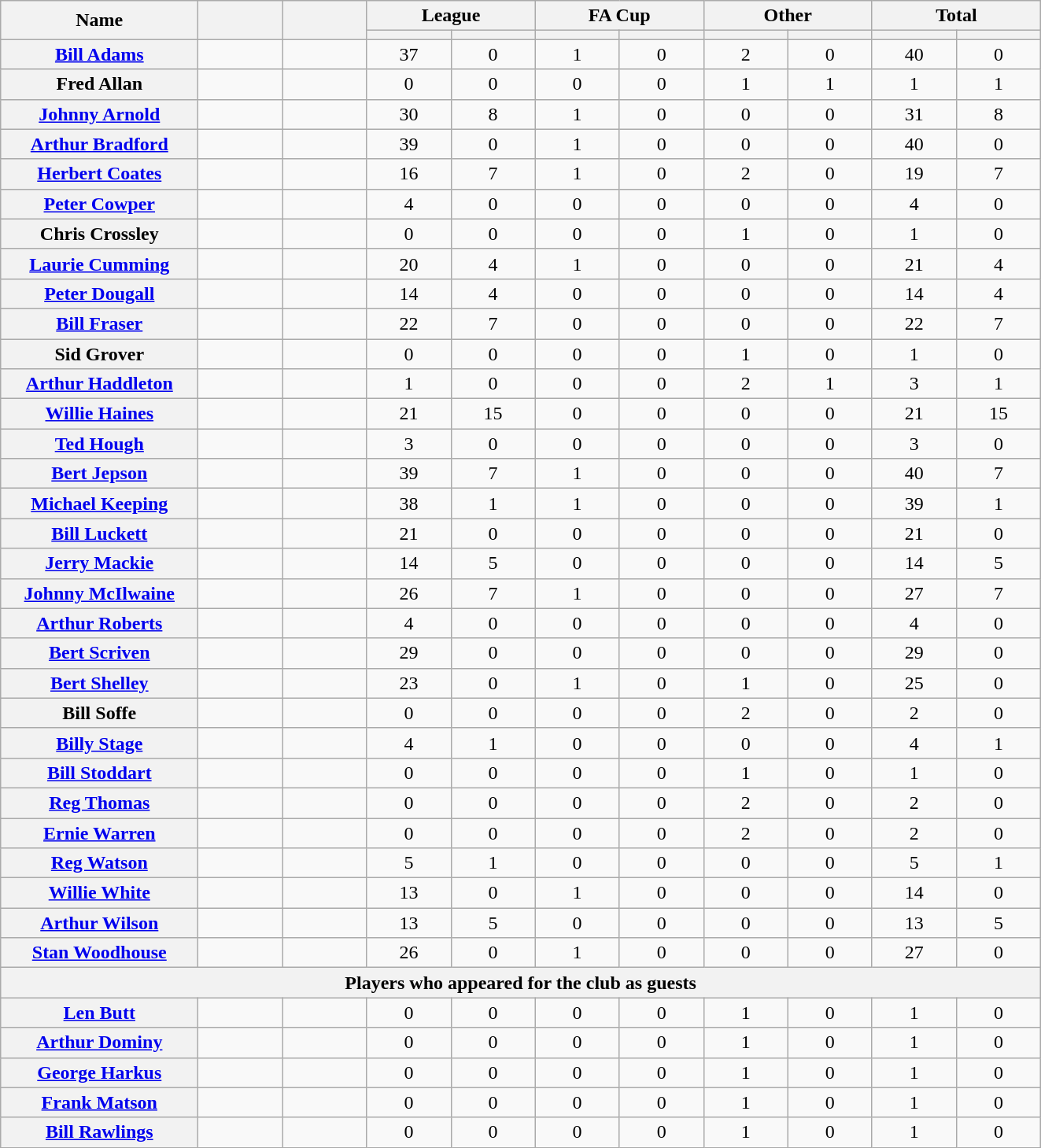<table class="wikitable plainrowheaders" style="text-align:center;">
<tr>
<th scope="col" rowspan="2" style="width:10em;">Name</th>
<th scope="col" rowspan="2" style="width:4em;"></th>
<th scope="col" rowspan="2" style="width:4em;"></th>
<th scope="col" colspan="2">League</th>
<th scope="col" colspan="2">FA Cup</th>
<th scope="col" colspan="2">Other</th>
<th scope="col" colspan="2">Total</th>
</tr>
<tr>
<th scope="col" style="width:4em;"></th>
<th scope="col" style="width:4em;"></th>
<th scope="col" style="width:4em;"></th>
<th scope="col" style="width:4em;"></th>
<th scope="col" style="width:4em;"></th>
<th scope="col" style="width:4em;"></th>
<th scope="col" style="width:4em;"></th>
<th scope="col" style="width:4em;"></th>
</tr>
<tr>
<th scope="row"><a href='#'>Bill Adams</a></th>
<td></td>
<td></td>
<td>37</td>
<td>0</td>
<td>1</td>
<td>0</td>
<td>2</td>
<td>0</td>
<td>40</td>
<td>0</td>
</tr>
<tr>
<th scope="row">Fred Allan</th>
<td align="center"></td>
<td></td>
<td>0</td>
<td>0</td>
<td>0</td>
<td>0</td>
<td>1</td>
<td>1</td>
<td>1</td>
<td>1</td>
</tr>
<tr>
<th scope="row"><a href='#'>Johnny Arnold</a></th>
<td></td>
<td></td>
<td>30</td>
<td>8</td>
<td>1</td>
<td>0</td>
<td>0</td>
<td>0</td>
<td>31</td>
<td>8</td>
</tr>
<tr>
<th scope="row"><a href='#'>Arthur Bradford</a></th>
<td></td>
<td></td>
<td>39</td>
<td>0</td>
<td>1</td>
<td>0</td>
<td>0</td>
<td>0</td>
<td>40</td>
<td>0</td>
</tr>
<tr>
<th scope="row"><a href='#'>Herbert Coates</a></th>
<td></td>
<td></td>
<td>16</td>
<td>7</td>
<td>1</td>
<td>0</td>
<td>2</td>
<td>0</td>
<td>19</td>
<td>7</td>
</tr>
<tr>
<th scope="row"><a href='#'>Peter Cowper</a></th>
<td></td>
<td></td>
<td>4</td>
<td>0</td>
<td>0</td>
<td>0</td>
<td>0</td>
<td>0</td>
<td>4</td>
<td>0</td>
</tr>
<tr>
<th scope="row">Chris Crossley</th>
<td align="center"></td>
<td></td>
<td>0</td>
<td>0</td>
<td>0</td>
<td>0</td>
<td>1</td>
<td>0</td>
<td>1</td>
<td>0</td>
</tr>
<tr>
<th scope="row"><a href='#'>Laurie Cumming</a></th>
<td></td>
<td></td>
<td>20</td>
<td>4</td>
<td>1</td>
<td>0</td>
<td>0</td>
<td>0</td>
<td>21</td>
<td>4</td>
</tr>
<tr>
<th scope="row"><a href='#'>Peter Dougall</a></th>
<td></td>
<td></td>
<td>14</td>
<td>4</td>
<td>0</td>
<td>0</td>
<td>0</td>
<td>0</td>
<td>14</td>
<td>4</td>
</tr>
<tr>
<th scope="row"><a href='#'>Bill Fraser</a></th>
<td></td>
<td></td>
<td>22</td>
<td>7</td>
<td>0</td>
<td>0</td>
<td>0</td>
<td>0</td>
<td>22</td>
<td>7</td>
</tr>
<tr>
<th scope="row">Sid Grover</th>
<td></td>
<td></td>
<td>0</td>
<td>0</td>
<td>0</td>
<td>0</td>
<td>1</td>
<td>0</td>
<td>1</td>
<td>0</td>
</tr>
<tr>
<th scope="row"><a href='#'>Arthur Haddleton</a></th>
<td></td>
<td></td>
<td>1</td>
<td>0</td>
<td>0</td>
<td>0</td>
<td>2</td>
<td>1</td>
<td>3</td>
<td>1</td>
</tr>
<tr>
<th scope="row"><a href='#'>Willie Haines</a></th>
<td></td>
<td></td>
<td>21</td>
<td>15</td>
<td>0</td>
<td>0</td>
<td>0</td>
<td>0</td>
<td>21</td>
<td>15</td>
</tr>
<tr>
<th scope="row"><a href='#'>Ted Hough</a></th>
<td></td>
<td></td>
<td>3</td>
<td>0</td>
<td>0</td>
<td>0</td>
<td>0</td>
<td>0</td>
<td>3</td>
<td>0</td>
</tr>
<tr>
<th scope="row"><a href='#'>Bert Jepson</a></th>
<td></td>
<td></td>
<td>39</td>
<td>7</td>
<td>1</td>
<td>0</td>
<td>0</td>
<td>0</td>
<td>40</td>
<td>7</td>
</tr>
<tr>
<th scope="row"><a href='#'>Michael Keeping</a></th>
<td></td>
<td></td>
<td>38</td>
<td>1</td>
<td>1</td>
<td>0</td>
<td>0</td>
<td>0</td>
<td>39</td>
<td>1</td>
</tr>
<tr>
<th scope="row"><a href='#'>Bill Luckett</a></th>
<td></td>
<td></td>
<td>21</td>
<td>0</td>
<td>0</td>
<td>0</td>
<td>0</td>
<td>0</td>
<td>21</td>
<td>0</td>
</tr>
<tr>
<th scope="row"><a href='#'>Jerry Mackie</a></th>
<td></td>
<td></td>
<td>14</td>
<td>5</td>
<td>0</td>
<td>0</td>
<td>0</td>
<td>0</td>
<td>14</td>
<td>5</td>
</tr>
<tr>
<th scope="row"><a href='#'>Johnny McIlwaine</a></th>
<td></td>
<td></td>
<td>26</td>
<td>7</td>
<td>1</td>
<td>0</td>
<td>0</td>
<td>0</td>
<td>27</td>
<td>7</td>
</tr>
<tr>
<th scope="row"><a href='#'>Arthur Roberts</a></th>
<td></td>
<td></td>
<td>4</td>
<td>0</td>
<td>0</td>
<td>0</td>
<td>0</td>
<td>0</td>
<td>4</td>
<td>0</td>
</tr>
<tr>
<th scope="row"><a href='#'>Bert Scriven</a></th>
<td></td>
<td></td>
<td>29</td>
<td>0</td>
<td>0</td>
<td>0</td>
<td>0</td>
<td>0</td>
<td>29</td>
<td>0</td>
</tr>
<tr>
<th scope="row"><a href='#'>Bert Shelley</a></th>
<td></td>
<td></td>
<td>23</td>
<td>0</td>
<td>1</td>
<td>0</td>
<td>1</td>
<td>0</td>
<td>25</td>
<td>0</td>
</tr>
<tr>
<th scope="row">Bill Soffe</th>
<td></td>
<td></td>
<td>0</td>
<td>0</td>
<td>0</td>
<td>0</td>
<td>2</td>
<td>0</td>
<td>2</td>
<td>0</td>
</tr>
<tr>
<th scope="row"><a href='#'>Billy Stage</a></th>
<td></td>
<td></td>
<td>4</td>
<td>1</td>
<td>0</td>
<td>0</td>
<td>0</td>
<td>0</td>
<td>4</td>
<td>1</td>
</tr>
<tr>
<th scope="row"><a href='#'>Bill Stoddart</a></th>
<td></td>
<td></td>
<td>0</td>
<td>0</td>
<td>0</td>
<td>0</td>
<td>1</td>
<td>0</td>
<td>1</td>
<td>0</td>
</tr>
<tr>
<th scope="row"><a href='#'>Reg Thomas</a></th>
<td></td>
<td></td>
<td>0</td>
<td>0</td>
<td>0</td>
<td>0</td>
<td>2</td>
<td>0</td>
<td>2</td>
<td>0</td>
</tr>
<tr>
<th scope="row"><a href='#'>Ernie Warren</a></th>
<td></td>
<td></td>
<td>0</td>
<td>0</td>
<td>0</td>
<td>0</td>
<td>2</td>
<td>0</td>
<td>2</td>
<td>0</td>
</tr>
<tr>
<th scope="row"><a href='#'>Reg Watson</a></th>
<td></td>
<td></td>
<td>5</td>
<td>1</td>
<td>0</td>
<td>0</td>
<td>0</td>
<td>0</td>
<td>5</td>
<td>1</td>
</tr>
<tr>
<th scope="row"><a href='#'>Willie White</a></th>
<td></td>
<td></td>
<td>13</td>
<td>0</td>
<td>1</td>
<td>0</td>
<td>0</td>
<td>0</td>
<td>14</td>
<td>0</td>
</tr>
<tr>
<th scope="row"><a href='#'>Arthur Wilson</a></th>
<td></td>
<td></td>
<td>13</td>
<td>5</td>
<td>0</td>
<td>0</td>
<td>0</td>
<td>0</td>
<td>13</td>
<td>5</td>
</tr>
<tr>
<th scope="row"><a href='#'>Stan Woodhouse</a></th>
<td></td>
<td></td>
<td>26</td>
<td>0</td>
<td>1</td>
<td>0</td>
<td>0</td>
<td>0</td>
<td>27</td>
<td>0</td>
</tr>
<tr>
<th scope="col" colspan="11">Players who appeared for the club as guests</th>
</tr>
<tr>
<th scope="row"><a href='#'>Len Butt</a></th>
<td></td>
<td></td>
<td>0</td>
<td>0</td>
<td>0</td>
<td>0</td>
<td>1</td>
<td>0</td>
<td>1</td>
<td>0</td>
</tr>
<tr>
<th scope="row"><a href='#'>Arthur Dominy</a></th>
<td></td>
<td></td>
<td>0</td>
<td>0</td>
<td>0</td>
<td>0</td>
<td>1</td>
<td>0</td>
<td>1</td>
<td>0</td>
</tr>
<tr>
<th scope="row"><a href='#'>George Harkus</a></th>
<td></td>
<td></td>
<td>0</td>
<td>0</td>
<td>0</td>
<td>0</td>
<td>1</td>
<td>0</td>
<td>1</td>
<td>0</td>
</tr>
<tr>
<th scope="row"><a href='#'>Frank Matson</a></th>
<td></td>
<td></td>
<td>0</td>
<td>0</td>
<td>0</td>
<td>0</td>
<td>1</td>
<td>0</td>
<td>1</td>
<td>0</td>
</tr>
<tr>
<th scope="row"><a href='#'>Bill Rawlings</a></th>
<td></td>
<td></td>
<td>0</td>
<td>0</td>
<td>0</td>
<td>0</td>
<td>1</td>
<td>0</td>
<td>1</td>
<td>0</td>
</tr>
</table>
